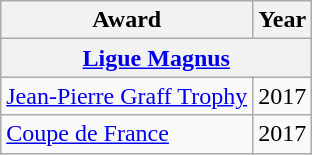<table class="wikitable">
<tr>
<th>Award</th>
<th>Year</th>
</tr>
<tr>
<th colspan="3"><a href='#'>Ligue Magnus</a></th>
</tr>
<tr>
<td><a href='#'>Jean-Pierre Graff Trophy</a></td>
<td>2017</td>
</tr>
<tr>
<td><a href='#'>Coupe de France</a></td>
<td>2017</td>
</tr>
</table>
